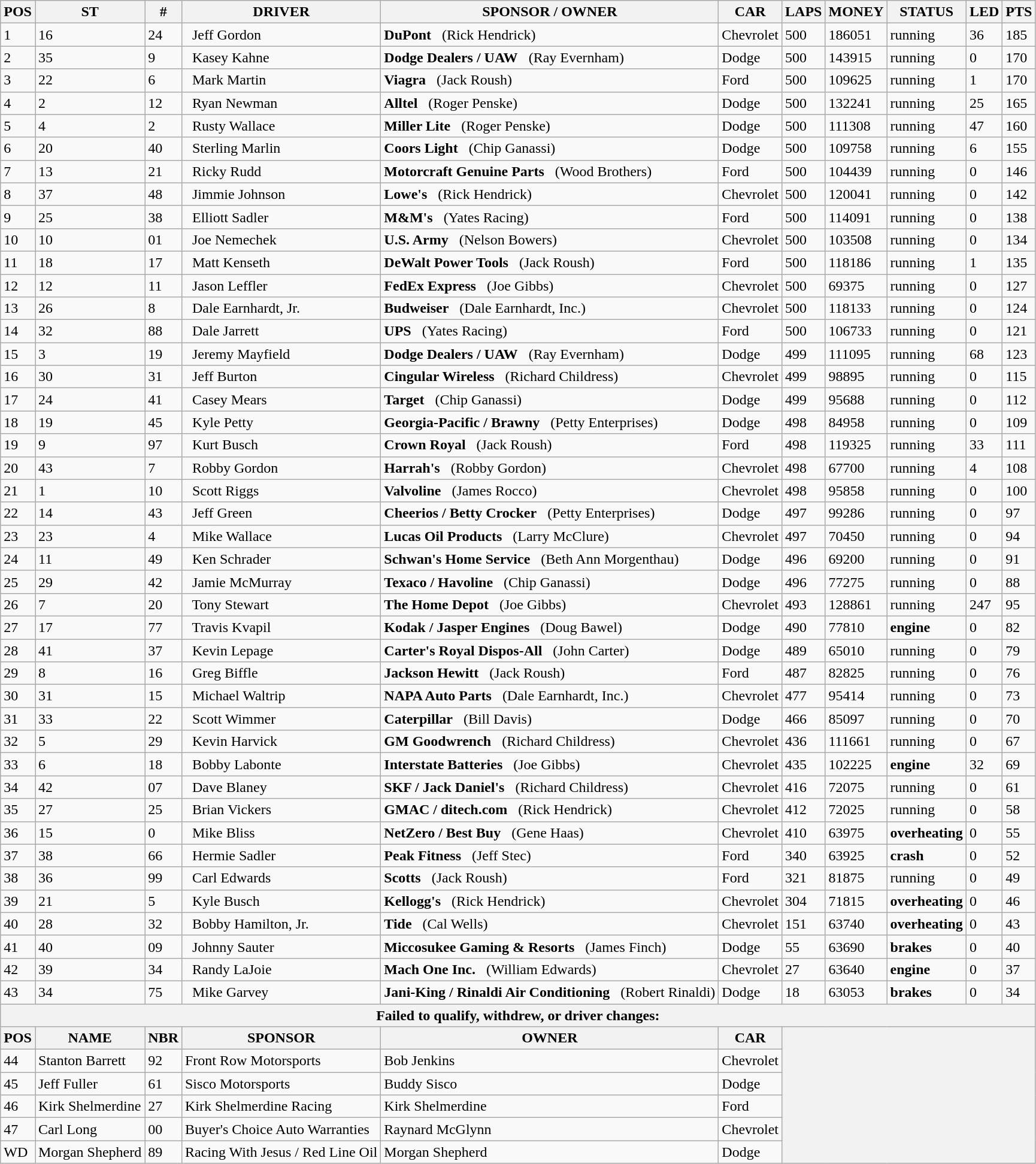<table class="wikitable">
<tr>
<th>POS</th>
<th>ST</th>
<th>#</th>
<th>DRIVER</th>
<th>SPONSOR / OWNER</th>
<th>CAR</th>
<th>LAPS</th>
<th>MONEY</th>
<th>STATUS</th>
<th>LED</th>
<th>PTS</th>
</tr>
<tr>
<td>1</td>
<td>16</td>
<td>24</td>
<td>  Jeff Gordon</td>
<td><strong>DuPont</strong>   (Rick Hendrick)</td>
<td>Chevrolet</td>
<td>500</td>
<td>186051</td>
<td>running</td>
<td>36</td>
<td>185</td>
</tr>
<tr>
<td>2</td>
<td>35</td>
<td>9</td>
<td>  Kasey Kahne</td>
<td><strong>Dodge Dealers / UAW</strong>   (Ray Evernham)</td>
<td>Dodge</td>
<td>500</td>
<td>143915</td>
<td>running</td>
<td>0</td>
<td>170</td>
</tr>
<tr>
<td>3</td>
<td>22</td>
<td>6</td>
<td>  Mark Martin</td>
<td><strong>Viagra</strong>   (Jack Roush)</td>
<td>Ford</td>
<td>500</td>
<td>109625</td>
<td>running</td>
<td>1</td>
<td>170</td>
</tr>
<tr>
<td>4</td>
<td>2</td>
<td>12</td>
<td>  Ryan Newman</td>
<td><strong>Alltel</strong>   (Roger Penske)</td>
<td>Dodge</td>
<td>500</td>
<td>132241</td>
<td>running</td>
<td>25</td>
<td>165</td>
</tr>
<tr>
<td>5</td>
<td>4</td>
<td>2</td>
<td>  Rusty Wallace</td>
<td><strong>Miller Lite</strong>   (Roger Penske)</td>
<td>Dodge</td>
<td>500</td>
<td>111308</td>
<td>running</td>
<td>47</td>
<td>160</td>
</tr>
<tr>
<td>6</td>
<td>20</td>
<td>40</td>
<td>  Sterling Marlin</td>
<td><strong>Coors Light</strong>   (Chip Ganassi)</td>
<td>Dodge</td>
<td>500</td>
<td>109758</td>
<td>running</td>
<td>6</td>
<td>155</td>
</tr>
<tr>
<td>7</td>
<td>13</td>
<td>21</td>
<td>  Ricky Rudd</td>
<td><strong>Motorcraft Genuine Parts</strong>   (Wood Brothers)</td>
<td>Ford</td>
<td>500</td>
<td>104439</td>
<td>running</td>
<td>0</td>
<td>146</td>
</tr>
<tr>
<td>8</td>
<td>37</td>
<td>48</td>
<td>  Jimmie Johnson</td>
<td><strong>Lowe's</strong>   (Rick Hendrick)</td>
<td>Chevrolet</td>
<td>500</td>
<td>120041</td>
<td>running</td>
<td>0</td>
<td>142</td>
</tr>
<tr>
<td>9</td>
<td>25</td>
<td>38</td>
<td>  Elliott Sadler</td>
<td><strong>M&M's</strong>   (Yates Racing)</td>
<td>Ford</td>
<td>500</td>
<td>114091</td>
<td>running</td>
<td>0</td>
<td>138</td>
</tr>
<tr>
<td>10</td>
<td>10</td>
<td>01</td>
<td>  Joe Nemechek</td>
<td><strong>U.S. Army</strong>   (Nelson Bowers)</td>
<td>Chevrolet</td>
<td>500</td>
<td>103508</td>
<td>running</td>
<td>0</td>
<td>134</td>
</tr>
<tr>
<td>11</td>
<td>18</td>
<td>17</td>
<td>  Matt Kenseth</td>
<td><strong>DeWalt Power Tools</strong>   (Jack Roush)</td>
<td>Ford</td>
<td>500</td>
<td>118186</td>
<td>running</td>
<td>1</td>
<td>135</td>
</tr>
<tr>
<td>12</td>
<td>12</td>
<td>11</td>
<td>  Jason Leffler</td>
<td><strong>FedEx Express</strong>   (Joe Gibbs)</td>
<td>Chevrolet</td>
<td>500</td>
<td>69375</td>
<td>running</td>
<td>0</td>
<td>127</td>
</tr>
<tr>
<td>13</td>
<td>26</td>
<td>8</td>
<td>  Dale Earnhardt, Jr.</td>
<td><strong>Budweiser</strong>   (Dale Earnhardt, Inc.)</td>
<td>Chevrolet</td>
<td>500</td>
<td>118133</td>
<td>running</td>
<td>0</td>
<td>124</td>
</tr>
<tr>
<td>14</td>
<td>32</td>
<td>88</td>
<td>  Dale Jarrett</td>
<td><strong>UPS</strong>   (Yates Racing)</td>
<td>Ford</td>
<td>500</td>
<td>106733</td>
<td>running</td>
<td>0</td>
<td>121</td>
</tr>
<tr>
<td>15</td>
<td>3</td>
<td>19</td>
<td>  Jeremy Mayfield</td>
<td><strong>Dodge Dealers / UAW</strong>   (Ray Evernham)</td>
<td>Dodge</td>
<td>499</td>
<td>111095</td>
<td>running</td>
<td>68</td>
<td>123</td>
</tr>
<tr>
<td>16</td>
<td>30</td>
<td>31</td>
<td>  Jeff Burton</td>
<td><strong>Cingular Wireless</strong>   (Richard Childress)</td>
<td>Chevrolet</td>
<td>499</td>
<td>98895</td>
<td>running</td>
<td>0</td>
<td>115</td>
</tr>
<tr>
<td>17</td>
<td>24</td>
<td>41</td>
<td>  Casey Mears</td>
<td><strong>Target</strong>   (Chip Ganassi)</td>
<td>Dodge</td>
<td>499</td>
<td>95688</td>
<td>running</td>
<td>0</td>
<td>112</td>
</tr>
<tr>
<td>18</td>
<td>19</td>
<td>45</td>
<td>  Kyle Petty</td>
<td><strong>Georgia-Pacific / Brawny</strong>   (Petty Enterprises)</td>
<td>Dodge</td>
<td>498</td>
<td>84958</td>
<td>running</td>
<td>0</td>
<td>109</td>
</tr>
<tr>
<td>19</td>
<td>9</td>
<td>97</td>
<td>  Kurt Busch</td>
<td><strong>Crown Royal</strong>   (Jack Roush)</td>
<td>Ford</td>
<td>498</td>
<td>119325</td>
<td>running</td>
<td>33</td>
<td>111</td>
</tr>
<tr>
<td>20</td>
<td>43</td>
<td>7</td>
<td>  Robby Gordon</td>
<td><strong>Harrah's</strong>   (Robby Gordon)</td>
<td>Chevrolet</td>
<td>498</td>
<td>67700</td>
<td>running</td>
<td>4</td>
<td>108</td>
</tr>
<tr>
<td>21</td>
<td>1</td>
<td>10</td>
<td>  Scott Riggs</td>
<td><strong>Valvoline</strong>   (James Rocco)</td>
<td>Chevrolet</td>
<td>498</td>
<td>95858</td>
<td>running</td>
<td>0</td>
<td>100</td>
</tr>
<tr>
<td>22</td>
<td>14</td>
<td>43</td>
<td>  Jeff Green</td>
<td><strong>Cheerios / Betty Crocker</strong>   (Petty Enterprises)</td>
<td>Dodge</td>
<td>497</td>
<td>99286</td>
<td>running</td>
<td>0</td>
<td>97</td>
</tr>
<tr>
<td>23</td>
<td>23</td>
<td>4</td>
<td>  Mike Wallace</td>
<td><strong>Lucas Oil Products</strong>   (Larry McClure)</td>
<td>Chevrolet</td>
<td>497</td>
<td>70450</td>
<td>running</td>
<td>0</td>
<td>94</td>
</tr>
<tr>
<td>24</td>
<td>11</td>
<td>49</td>
<td>  Ken Schrader</td>
<td><strong>Schwan's Home Service</strong>   (Beth Ann Morgenthau)</td>
<td>Dodge</td>
<td>496</td>
<td>69200</td>
<td>running</td>
<td>0</td>
<td>91</td>
</tr>
<tr>
<td>25</td>
<td>29</td>
<td>42</td>
<td>  Jamie McMurray</td>
<td><strong>Texaco / Havoline</strong>   (Chip Ganassi)</td>
<td>Dodge</td>
<td>496</td>
<td>77275</td>
<td>running</td>
<td>0</td>
<td>88</td>
</tr>
<tr>
<td>26</td>
<td>7</td>
<td>20</td>
<td>  Tony Stewart</td>
<td><strong>The Home Depot</strong>   (Joe Gibbs)</td>
<td>Chevrolet</td>
<td>493</td>
<td>128861</td>
<td>running</td>
<td>247</td>
<td>95</td>
</tr>
<tr>
<td>27</td>
<td>17</td>
<td>77</td>
<td>  Travis Kvapil</td>
<td><strong>Kodak / Jasper Engines</strong>   (Doug Bawel)</td>
<td>Dodge</td>
<td>490</td>
<td>77810</td>
<td><strong>engine</strong></td>
<td>0</td>
<td>82</td>
</tr>
<tr>
<td>28</td>
<td>41</td>
<td>37</td>
<td>  Kevin Lepage</td>
<td><strong>Carter's Royal Dispos-All</strong>   (John Carter)</td>
<td>Dodge</td>
<td>489</td>
<td>65010</td>
<td>running</td>
<td>0</td>
<td>79</td>
</tr>
<tr>
<td>29</td>
<td>8</td>
<td>16</td>
<td>  Greg Biffle</td>
<td><strong>Jackson Hewitt</strong>   (Jack Roush)</td>
<td>Ford</td>
<td>487</td>
<td>82825</td>
<td>running</td>
<td>0</td>
<td>76</td>
</tr>
<tr>
<td>30</td>
<td>31</td>
<td>15</td>
<td>  Michael Waltrip</td>
<td><strong>NAPA Auto Parts</strong>   (Dale Earnhardt, Inc.)</td>
<td>Chevrolet</td>
<td>477</td>
<td>95414</td>
<td>running</td>
<td>0</td>
<td>73</td>
</tr>
<tr>
<td>31</td>
<td>33</td>
<td>22</td>
<td>  Scott Wimmer</td>
<td><strong>Caterpillar</strong>   (Bill Davis)</td>
<td>Dodge</td>
<td>466</td>
<td>85097</td>
<td>running</td>
<td>0</td>
<td>70</td>
</tr>
<tr>
<td>32</td>
<td>5</td>
<td>29</td>
<td>  Kevin Harvick</td>
<td><strong>GM Goodwrench</strong>   (Richard Childress)</td>
<td>Chevrolet</td>
<td>436</td>
<td>111661</td>
<td>running</td>
<td>0</td>
<td>67</td>
</tr>
<tr>
<td>33</td>
<td>6</td>
<td>18</td>
<td>  Bobby Labonte</td>
<td><strong>Interstate Batteries</strong>   (Joe Gibbs)</td>
<td>Chevrolet</td>
<td>435</td>
<td>102225</td>
<td><strong>engine</strong></td>
<td>32</td>
<td>69</td>
</tr>
<tr>
<td>34</td>
<td>42</td>
<td>07</td>
<td>  Dave Blaney</td>
<td><strong>SKF / Jack Daniel's</strong>   (Richard Childress)</td>
<td>Chevrolet</td>
<td>416</td>
<td>72075</td>
<td>running</td>
<td>0</td>
<td>61</td>
</tr>
<tr>
<td>35</td>
<td>27</td>
<td>25</td>
<td>  Brian Vickers</td>
<td><strong>GMAC / ditech.com</strong>   (Rick Hendrick)</td>
<td>Chevrolet</td>
<td>412</td>
<td>72025</td>
<td>running</td>
<td>0</td>
<td>58</td>
</tr>
<tr>
<td>36</td>
<td>15</td>
<td>0</td>
<td>  Mike Bliss</td>
<td><strong>NetZero / Best Buy</strong>   (Gene Haas)</td>
<td>Chevrolet</td>
<td>410</td>
<td>63975</td>
<td><strong>overheating</strong></td>
<td>0</td>
<td>55</td>
</tr>
<tr>
<td>37</td>
<td>38</td>
<td>66</td>
<td>  Hermie Sadler</td>
<td><strong>Peak Fitness</strong>   (Jeff Stec)</td>
<td>Ford</td>
<td>340</td>
<td>63925</td>
<td><strong>crash</strong></td>
<td>0</td>
<td>52</td>
</tr>
<tr>
<td>38</td>
<td>36</td>
<td>99</td>
<td>  Carl Edwards</td>
<td><strong>Scotts</strong>   (Jack Roush)</td>
<td>Ford</td>
<td>321</td>
<td>81875</td>
<td>running</td>
<td>0</td>
<td>49</td>
</tr>
<tr>
<td>39</td>
<td>21</td>
<td>5</td>
<td>  Kyle Busch</td>
<td><strong>Kellogg's</strong>   (Rick Hendrick)</td>
<td>Chevrolet</td>
<td>304</td>
<td>71815</td>
<td><strong>overheating</strong></td>
<td>0</td>
<td>46</td>
</tr>
<tr>
<td>40</td>
<td>28</td>
<td>32</td>
<td>  Bobby Hamilton, Jr.</td>
<td><strong>Tide</strong>   (Cal Wells)</td>
<td>Chevrolet</td>
<td>151</td>
<td>63740</td>
<td><strong>overheating</strong></td>
<td>0</td>
<td>43</td>
</tr>
<tr>
<td>41</td>
<td>40</td>
<td>09</td>
<td>  Johnny Sauter</td>
<td><strong>Miccosukee Gaming & Resorts</strong>   (James Finch)</td>
<td>Dodge</td>
<td>55</td>
<td>63690</td>
<td><strong>brakes</strong></td>
<td>0</td>
<td>40</td>
</tr>
<tr>
<td>42</td>
<td>39</td>
<td>34</td>
<td>  Randy LaJoie</td>
<td><strong>Mach One Inc.</strong>   (William Edwards)</td>
<td>Chevrolet</td>
<td>27</td>
<td>63640</td>
<td><strong>engine</strong></td>
<td>0</td>
<td>37</td>
</tr>
<tr>
<td>43</td>
<td>34</td>
<td>75</td>
<td>  Mike Garvey</td>
<td><strong>Jani-King / Rinaldi Air Conditioning</strong>   (Robert Rinaldi)</td>
<td>Dodge</td>
<td>18</td>
<td>63053</td>
<td><strong>brakes</strong></td>
<td>0</td>
<td>34</td>
</tr>
<tr>
<th colspan="11">Failed to qualify, withdrew, or driver changes:</th>
</tr>
<tr>
<th>POS</th>
<th>NAME</th>
<th>NBR</th>
<th>SPONSOR</th>
<th>OWNER</th>
<th>CAR</th>
<th colspan="5" rowspan="6"></th>
</tr>
<tr>
<td>44</td>
<td>Stanton Barrett</td>
<td>92</td>
<td>Front Row Motorsports</td>
<td>Bob Jenkins</td>
<td>Chevrolet</td>
</tr>
<tr>
<td>45</td>
<td>Jeff Fuller</td>
<td>61</td>
<td>Sisco Motorsports</td>
<td>Buddy Sisco</td>
<td>Dodge</td>
</tr>
<tr>
<td>46</td>
<td>Kirk Shelmerdine</td>
<td>27</td>
<td>Kirk Shelmerdine Racing</td>
<td>Kirk Shelmerdine</td>
<td>Ford</td>
</tr>
<tr>
<td>47</td>
<td>Carl Long</td>
<td>00</td>
<td>Buyer's Choice Auto Warranties</td>
<td>Raynard McGlynn</td>
<td>Chevrolet</td>
</tr>
<tr>
<td>WD</td>
<td>Morgan Shepherd</td>
<td>89</td>
<td>Racing With Jesus / Red Line Oil</td>
<td>Morgan Shepherd</td>
<td>Dodge</td>
</tr>
</table>
